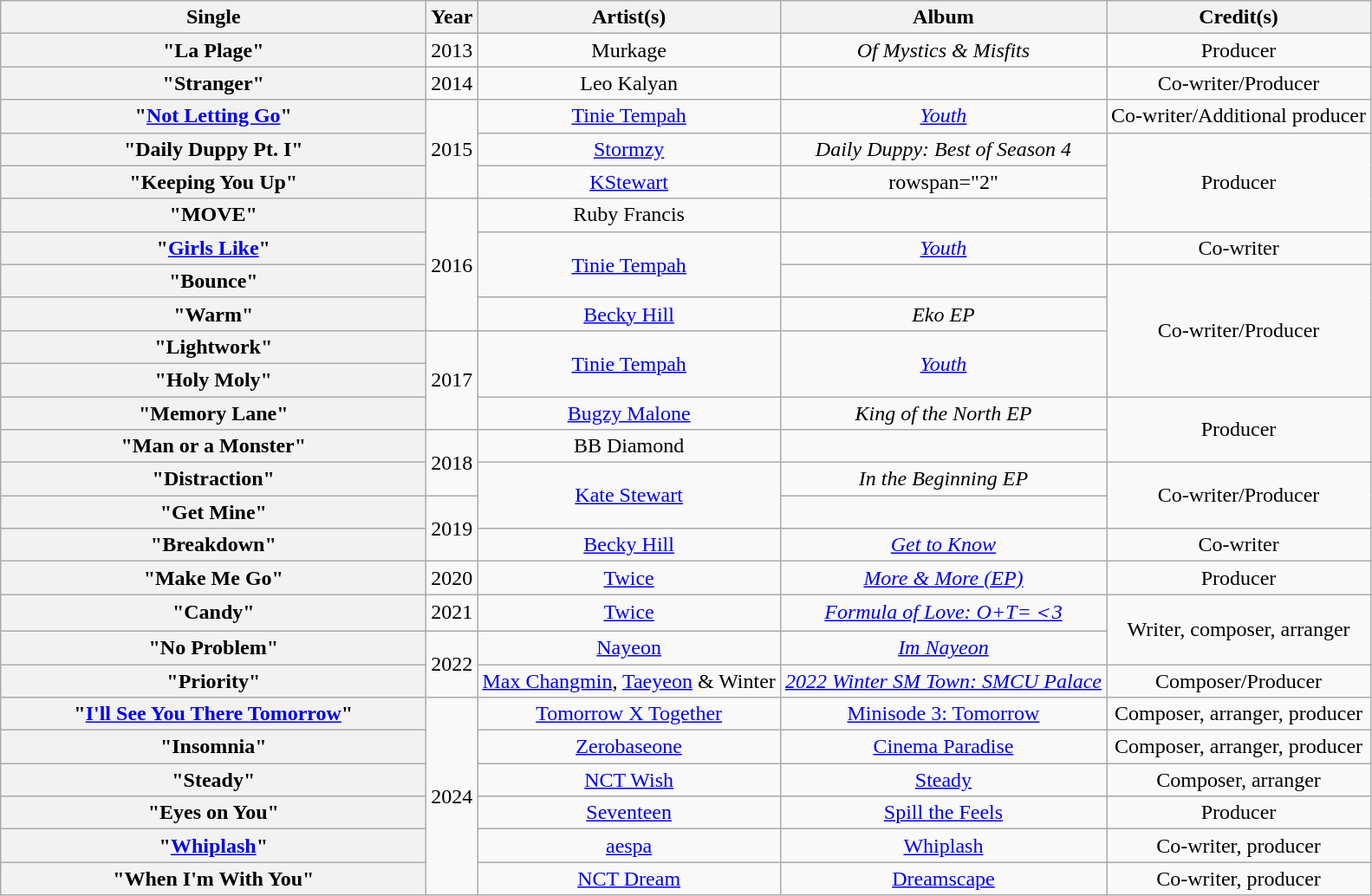<table class="wikitable plainrowheaders" style="text-align:center;">
<tr>
<th scope="col" style="width:20em;">Single</th>
<th scope="col" style="width:1em;">Year</th>
<th scope="col">Artist(s)</th>
<th scope="col">Album</th>
<th scope="col">Credit(s)</th>
</tr>
<tr>
<th scope="row">"La Plage"<br></th>
<td>2013</td>
<td>Murkage</td>
<td><em>Of Mystics & Misfits</em></td>
<td>Producer</td>
</tr>
<tr>
<th scope="row">"Stranger"</th>
<td>2014</td>
<td>Leo Kalyan</td>
<td></td>
<td>Co-writer/Producer</td>
</tr>
<tr>
<th scope="row">"<a href='#'>Not Letting Go</a>"<br></th>
<td rowspan="3">2015</td>
<td><a href='#'>Tinie Tempah</a></td>
<td><em><a href='#'>Youth</a></em></td>
<td>Co-writer/Additional producer</td>
</tr>
<tr>
<th scope="row">"Daily Duppy Pt. I"</th>
<td><a href='#'>Stormzy</a></td>
<td><em>Daily Duppy: Best of Season 4</em></td>
<td rowspan="3">Producer</td>
</tr>
<tr>
<th scope="row">"Keeping You Up"</th>
<td><a href='#'>KStewart</a></td>
<td>rowspan="2" </td>
</tr>
<tr>
<th scope="row">"MOVE"</th>
<td rowspan="4">2016</td>
<td>Ruby Francis</td>
</tr>
<tr>
<th scope="row">"<a href='#'>Girls Like</a>"<br></th>
<td rowspan="2"><a href='#'>Tinie Tempah</a></td>
<td><em><a href='#'>Youth</a></em></td>
<td>Co-writer</td>
</tr>
<tr>
<th scope="row">"Bounce"</th>
<td></td>
<td rowspan="4">Co-writer/Producer</td>
</tr>
<tr>
<th scope="row">"Warm"</th>
<td><a href='#'>Becky Hill</a></td>
<td><em>Eko EP</em></td>
</tr>
<tr>
<th scope="row">"Lightwork"</th>
<td rowspan="3">2017</td>
<td rowspan="2"><a href='#'>Tinie Tempah</a></td>
<td rowspan="2"><em><a href='#'>Youth</a></em></td>
</tr>
<tr>
<th scope="row">"Holy Moly"</th>
</tr>
<tr>
<th scope="row">"Memory Lane"<br></th>
<td><a href='#'>Bugzy Malone</a></td>
<td><em>King of the North EP</em></td>
<td rowspan="2">Producer</td>
</tr>
<tr>
<th scope="row">"Man or a Monster"</th>
<td rowspan="2">2018</td>
<td>BB Diamond</td>
<td></td>
</tr>
<tr>
<th scope="row">"Distraction"</th>
<td rowspan="2"><a href='#'>Kate Stewart</a></td>
<td><em>In the Beginning EP</em></td>
<td rowspan="2">Co-writer/Producer</td>
</tr>
<tr>
<th scope="row">"Get Mine"</th>
<td rowspan="2">2019</td>
<td></td>
</tr>
<tr>
<th scope="row">"Breakdown"</th>
<td><a href='#'>Becky Hill</a></td>
<td><em><a href='#'>Get to Know</a></em></td>
<td>Co-writer</td>
</tr>
<tr>
<th scope="row">"Make Me Go"</th>
<td rowspan="1">2020</td>
<td><a href='#'>Twice</a></td>
<td><em><a href='#'>More & More (EP)</a></em></td>
<td>Producer</td>
</tr>
<tr>
<th scope="row">"Candy"</th>
<td rowspan="1">2021</td>
<td><a href='#'>Twice</a></td>
<td><em><a href='#'>Formula of Love: O+T=＜3</a></em></td>
<td rowspan="2">Writer, composer, arranger</td>
</tr>
<tr>
<th scope="row">"No Problem"<br></th>
<td rowspan="2">2022</td>
<td><a href='#'>Nayeon</a></td>
<td><em><a href='#'>Im Nayeon</a></em></td>
</tr>
<tr>
<th scope="row">"Priority"</th>
<td><a href='#'>Max Changmin</a>, <a href='#'>Taeyeon</a> & Winter</td>
<td><em><a href='#'>2022 Winter SM Town: SMCU Palace</a></td>
<td>Composer/Producer</td>
</tr>
<tr>
<th scope="row">"<a href='#'>I'll See You There Tomorrow</a>"</th>
<td rowspan="6">2024</td>
<td><a href='#'>Tomorrow X Together</a></td>
<td></em><a href='#'>Minisode 3: Tomorrow</a><em></td>
<td>Composer, arranger, producer</td>
</tr>
<tr>
<th scope="row">"Insomnia"</th>
<td><a href='#'>Zerobaseone</a></td>
<td></em><a href='#'>Cinema Paradise</a><em></td>
<td>Composer, arranger, producer</td>
</tr>
<tr>
<th scope="row">"Steady"</th>
<td><a href='#'>NCT Wish</a></td>
<td><a href='#'></em>Steady<em></a></td>
<td>Composer, arranger</td>
</tr>
<tr>
<th scope="row">"Eyes on You"</th>
<td><a href='#'>Seventeen</a></td>
<td></em><a href='#'>Spill the Feels</a><em></td>
<td>Producer</td>
</tr>
<tr>
<th scope="row">"<a href='#'>Whiplash</a>"</th>
<td><a href='#'>aespa</a></td>
<td></em><a href='#'>Whiplash</a><em></td>
<td>Co-writer, producer</td>
</tr>
<tr>
<th scope="row">"When I'm With You"</th>
<td><a href='#'>NCT Dream</a></td>
<td></em><a href='#'>Dreamscape</a><em></td>
<td>Co-writer, producer</td>
</tr>
</table>
